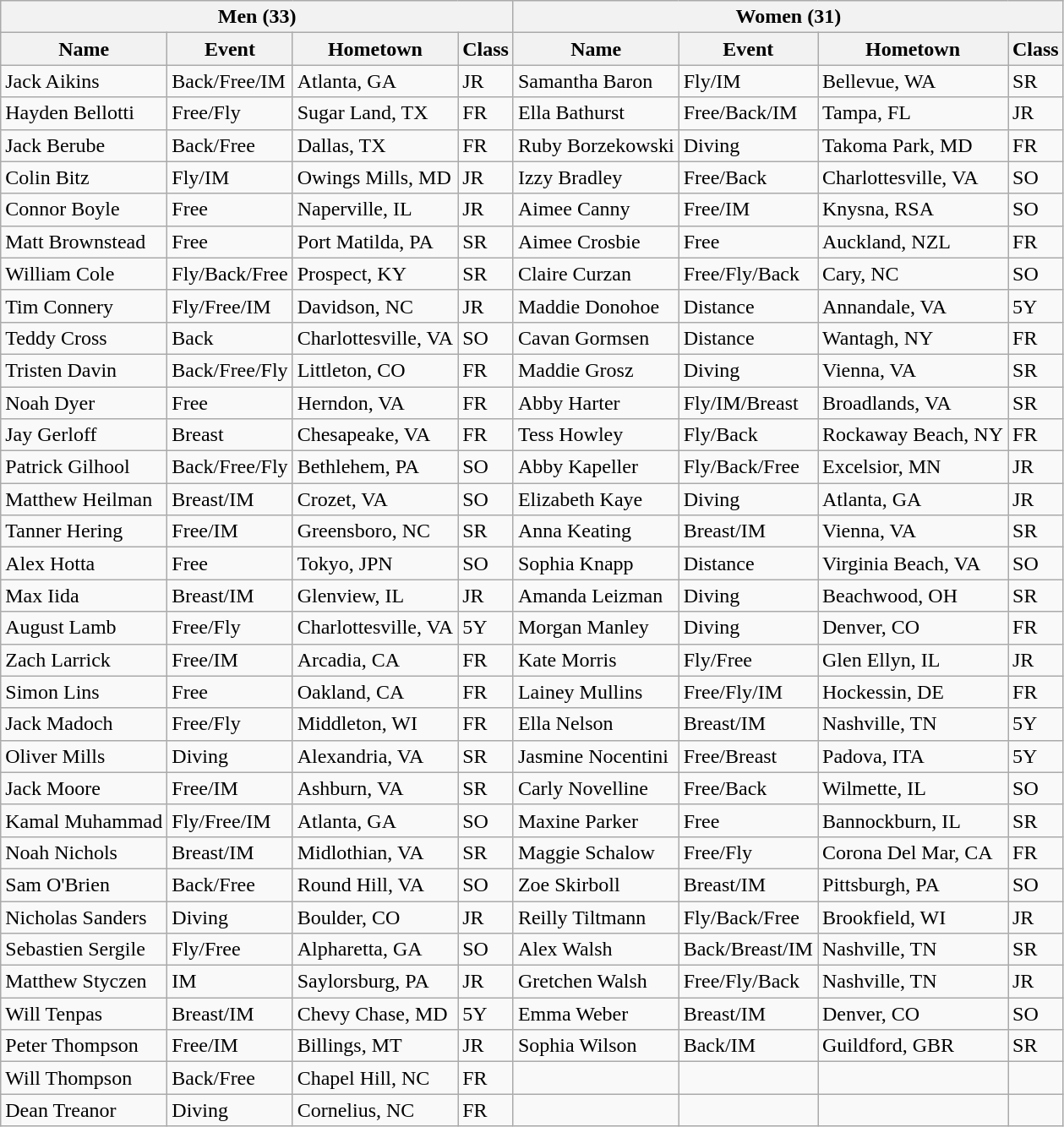<table class="wikitable">
<tr>
<th colspan="4"><strong>Men</strong> (33)</th>
<th colspan="4"><strong>Women</strong> (31)</th>
</tr>
<tr>
<th><strong>Name</strong></th>
<th><strong>Event</strong></th>
<th><strong>Hometown</strong></th>
<th><strong>Class</strong></th>
<th><strong>Name</strong></th>
<th><strong>Event</strong></th>
<th><strong>Hometown</strong></th>
<th><strong>Class</strong></th>
</tr>
<tr>
<td> Jack Aikins</td>
<td>Back/Free/IM</td>
<td>Atlanta, GA</td>
<td>JR</td>
<td> Samantha Baron</td>
<td>Fly/IM</td>
<td>Bellevue, WA</td>
<td>SR</td>
</tr>
<tr>
<td> Hayden Bellotti</td>
<td>Free/Fly</td>
<td>Sugar Land, TX</td>
<td>FR</td>
<td> Ella Bathurst</td>
<td>Free/Back/IM</td>
<td>Tampa, FL</td>
<td>JR</td>
</tr>
<tr>
<td> Jack Berube</td>
<td>Back/Free</td>
<td>Dallas, TX</td>
<td>FR</td>
<td> Ruby Borzekowski</td>
<td>Diving</td>
<td>Takoma Park, MD</td>
<td>FR</td>
</tr>
<tr>
<td> Colin Bitz</td>
<td>Fly/IM</td>
<td>Owings Mills, MD</td>
<td>JR</td>
<td> Izzy Bradley</td>
<td>Free/Back</td>
<td>Charlottesville, VA</td>
<td>SO</td>
</tr>
<tr>
<td> Connor Boyle</td>
<td>Free</td>
<td>Naperville, IL</td>
<td>JR</td>
<td> Aimee Canny</td>
<td>Free/IM</td>
<td>Knysna, RSA</td>
<td>SO</td>
</tr>
<tr>
<td> Matt Brownstead</td>
<td>Free</td>
<td>Port Matilda, PA</td>
<td>SR</td>
<td> Aimee Crosbie</td>
<td>Free</td>
<td>Auckland, NZL</td>
<td>FR</td>
</tr>
<tr>
<td> William Cole</td>
<td>Fly/Back/Free</td>
<td>Prospect, KY</td>
<td>SR</td>
<td> Claire Curzan</td>
<td>Free/Fly/Back</td>
<td>Cary, NC</td>
<td>SO</td>
</tr>
<tr>
<td> Tim Connery</td>
<td>Fly/Free/IM</td>
<td>Davidson, NC</td>
<td>JR</td>
<td> Maddie Donohoe</td>
<td>Distance</td>
<td>Annandale, VA</td>
<td>5Y</td>
</tr>
<tr>
<td> Teddy Cross</td>
<td>Back</td>
<td>Charlottesville, VA</td>
<td>SO</td>
<td> Cavan Gormsen</td>
<td>Distance</td>
<td>Wantagh, NY</td>
<td>FR</td>
</tr>
<tr>
<td> Tristen Davin</td>
<td>Back/Free/Fly</td>
<td>Littleton, CO</td>
<td>FR</td>
<td> Maddie Grosz</td>
<td>Diving</td>
<td>Vienna, VA</td>
<td>SR</td>
</tr>
<tr>
<td> Noah Dyer</td>
<td>Free</td>
<td>Herndon, VA</td>
<td>FR</td>
<td> Abby Harter</td>
<td>Fly/IM/Breast</td>
<td>Broadlands, VA</td>
<td>SR</td>
</tr>
<tr>
<td> Jay Gerloff</td>
<td>Breast</td>
<td>Chesapeake, VA</td>
<td>FR</td>
<td> Tess Howley</td>
<td>Fly/Back</td>
<td>Rockaway Beach, NY</td>
<td>FR</td>
</tr>
<tr>
<td> Patrick Gilhool</td>
<td>Back/Free/Fly</td>
<td>Bethlehem, PA</td>
<td>SO</td>
<td> Abby Kapeller</td>
<td>Fly/Back/Free</td>
<td>Excelsior, MN</td>
<td>JR</td>
</tr>
<tr>
<td> Matthew Heilman</td>
<td>Breast/IM</td>
<td>Crozet, VA</td>
<td>SO</td>
<td> Elizabeth Kaye</td>
<td>Diving</td>
<td>Atlanta, GA</td>
<td>JR</td>
</tr>
<tr>
<td> Tanner Hering</td>
<td>Free/IM</td>
<td>Greensboro, NC</td>
<td>SR</td>
<td> Anna Keating</td>
<td>Breast/IM</td>
<td>Vienna, VA</td>
<td>SR</td>
</tr>
<tr>
<td> Alex Hotta</td>
<td>Free</td>
<td>Tokyo, JPN</td>
<td>SO</td>
<td> Sophia Knapp</td>
<td>Distance</td>
<td>Virginia Beach, VA</td>
<td>SO</td>
</tr>
<tr>
<td> Max Iida</td>
<td>Breast/IM</td>
<td>Glenview, IL</td>
<td>JR</td>
<td> Amanda Leizman</td>
<td>Diving</td>
<td>Beachwood, OH</td>
<td>SR</td>
</tr>
<tr>
<td> August Lamb</td>
<td>Free/Fly</td>
<td>Charlottesville, VA</td>
<td>5Y</td>
<td> Morgan Manley</td>
<td>Diving</td>
<td>Denver, CO</td>
<td>FR</td>
</tr>
<tr>
<td> Zach Larrick</td>
<td>Free/IM</td>
<td>Arcadia, CA</td>
<td>FR</td>
<td> Kate Morris</td>
<td>Fly/Free</td>
<td>Glen Ellyn, IL</td>
<td>JR</td>
</tr>
<tr>
<td> Simon Lins</td>
<td>Free</td>
<td>Oakland, CA</td>
<td>FR</td>
<td> Lainey Mullins</td>
<td>Free/Fly/IM</td>
<td>Hockessin, DE</td>
<td>FR</td>
</tr>
<tr>
<td> Jack Madoch</td>
<td>Free/Fly</td>
<td>Middleton, WI</td>
<td>FR</td>
<td> Ella Nelson</td>
<td>Breast/IM</td>
<td>Nashville, TN</td>
<td>5Y</td>
</tr>
<tr>
<td> Oliver Mills</td>
<td>Diving</td>
<td>Alexandria, VA</td>
<td>SR</td>
<td> Jasmine Nocentini</td>
<td>Free/Breast</td>
<td>Padova, ITA</td>
<td>5Y</td>
</tr>
<tr>
<td> Jack Moore</td>
<td>Free/IM</td>
<td>Ashburn, VA</td>
<td>SR</td>
<td> Carly Novelline</td>
<td>Free/Back</td>
<td>Wilmette, IL</td>
<td>SO</td>
</tr>
<tr>
<td> Kamal Muhammad</td>
<td>Fly/Free/IM</td>
<td>Atlanta, GA</td>
<td>SO</td>
<td> Maxine Parker</td>
<td>Free</td>
<td>Bannockburn, IL</td>
<td>SR</td>
</tr>
<tr>
<td> Noah Nichols</td>
<td>Breast/IM</td>
<td>Midlothian, VA</td>
<td>SR</td>
<td> Maggie Schalow</td>
<td>Free/Fly</td>
<td>Corona Del Mar, CA</td>
<td>FR</td>
</tr>
<tr>
<td> Sam O'Brien</td>
<td>Back/Free</td>
<td>Round Hill, VA</td>
<td>SO</td>
<td> Zoe Skirboll</td>
<td>Breast/IM</td>
<td>Pittsburgh, PA</td>
<td>SO</td>
</tr>
<tr>
<td> Nicholas Sanders</td>
<td>Diving</td>
<td>Boulder, CO</td>
<td>JR</td>
<td> Reilly Tiltmann</td>
<td>Fly/Back/Free</td>
<td>Brookfield, WI</td>
<td>JR</td>
</tr>
<tr>
<td> Sebastien Sergile</td>
<td>Fly/Free</td>
<td>Alpharetta, GA</td>
<td>SO</td>
<td> Alex Walsh</td>
<td>Back/Breast/IM</td>
<td>Nashville, TN</td>
<td>SR</td>
</tr>
<tr>
<td> Matthew Styczen</td>
<td>IM</td>
<td>Saylorsburg, PA</td>
<td>JR</td>
<td> Gretchen Walsh</td>
<td>Free/Fly/Back</td>
<td>Nashville, TN</td>
<td>JR</td>
</tr>
<tr>
<td> Will Tenpas</td>
<td>Breast/IM</td>
<td>Chevy Chase, MD</td>
<td>5Y</td>
<td> Emma Weber</td>
<td>Breast/IM</td>
<td>Denver, CO</td>
<td>SO</td>
</tr>
<tr>
<td> Peter Thompson</td>
<td>Free/IM</td>
<td>Billings, MT</td>
<td>JR</td>
<td> Sophia Wilson</td>
<td>Back/IM</td>
<td>Guildford, GBR</td>
<td>SR</td>
</tr>
<tr>
<td> Will Thompson</td>
<td>Back/Free</td>
<td>Chapel Hill, NC</td>
<td>FR</td>
<td></td>
<td></td>
<td></td>
<td></td>
</tr>
<tr>
<td> Dean Treanor</td>
<td>Diving</td>
<td>Cornelius, NC</td>
<td>FR</td>
<td></td>
<td></td>
<td></td>
<td></td>
</tr>
</table>
